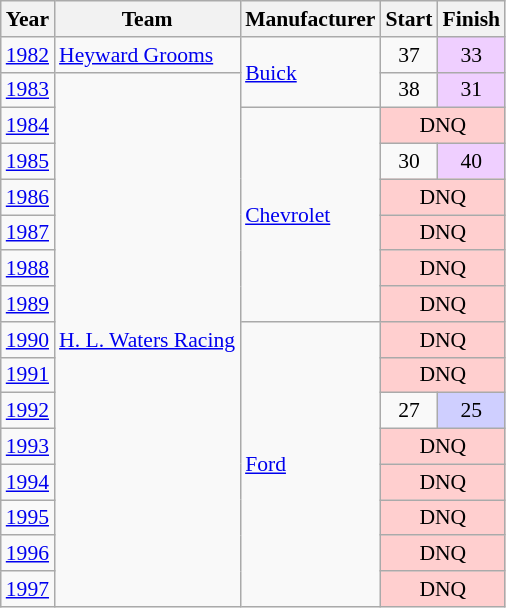<table class="wikitable" style="font-size: 90%;">
<tr>
<th>Year</th>
<th>Team</th>
<th>Manufacturer</th>
<th>Start</th>
<th>Finish</th>
</tr>
<tr>
<td><a href='#'>1982</a></td>
<td><a href='#'>Heyward Grooms</a></td>
<td rowspan=2><a href='#'>Buick</a></td>
<td align=center>37</td>
<td align=center style="background:#EFCFFF;">33</td>
</tr>
<tr>
<td><a href='#'>1983</a></td>
<td rowspan=15><a href='#'>H. L. Waters Racing</a></td>
<td align=center>38</td>
<td align=center style="background:#EFCFFF;">31</td>
</tr>
<tr>
<td><a href='#'>1984</a></td>
<td rowspan=6><a href='#'>Chevrolet</a></td>
<td align=center colspan=2 style="background:#FFCFCF;">DNQ</td>
</tr>
<tr>
<td><a href='#'>1985</a></td>
<td align=center>30</td>
<td align=center style="background:#EFCFFF;">40</td>
</tr>
<tr>
<td><a href='#'>1986</a></td>
<td align=center colspan=2 style="background:#FFCFCF;">DNQ</td>
</tr>
<tr>
<td><a href='#'>1987</a></td>
<td align=center colspan=2 style="background:#FFCFCF;">DNQ</td>
</tr>
<tr>
<td><a href='#'>1988</a></td>
<td align=center colspan=2 style="background:#FFCFCF;">DNQ</td>
</tr>
<tr>
<td><a href='#'>1989</a></td>
<td align=center colspan=2 style="background:#FFCFCF;">DNQ</td>
</tr>
<tr>
<td><a href='#'>1990</a></td>
<td rowspan=8><a href='#'>Ford</a></td>
<td align=center colspan=2 style="background:#FFCFCF;">DNQ</td>
</tr>
<tr>
<td><a href='#'>1991</a></td>
<td align=center colspan=2 style="background:#FFCFCF;">DNQ</td>
</tr>
<tr>
<td><a href='#'>1992</a></td>
<td align=center>27</td>
<td align=center style="background:#CFCFFF;">25</td>
</tr>
<tr>
<td><a href='#'>1993</a></td>
<td align=center colspan=2 style="background:#FFCFCF;">DNQ</td>
</tr>
<tr>
<td><a href='#'>1994</a></td>
<td align=center colspan=2 style="background:#FFCFCF;">DNQ</td>
</tr>
<tr>
<td><a href='#'>1995</a></td>
<td align=center colspan=2 style="background:#FFCFCF;">DNQ</td>
</tr>
<tr>
<td><a href='#'>1996</a></td>
<td align=center colspan=2 style="background:#FFCFCF;">DNQ</td>
</tr>
<tr>
<td><a href='#'>1997</a></td>
<td align=center colspan=2 style="background:#FFCFCF;">DNQ</td>
</tr>
</table>
